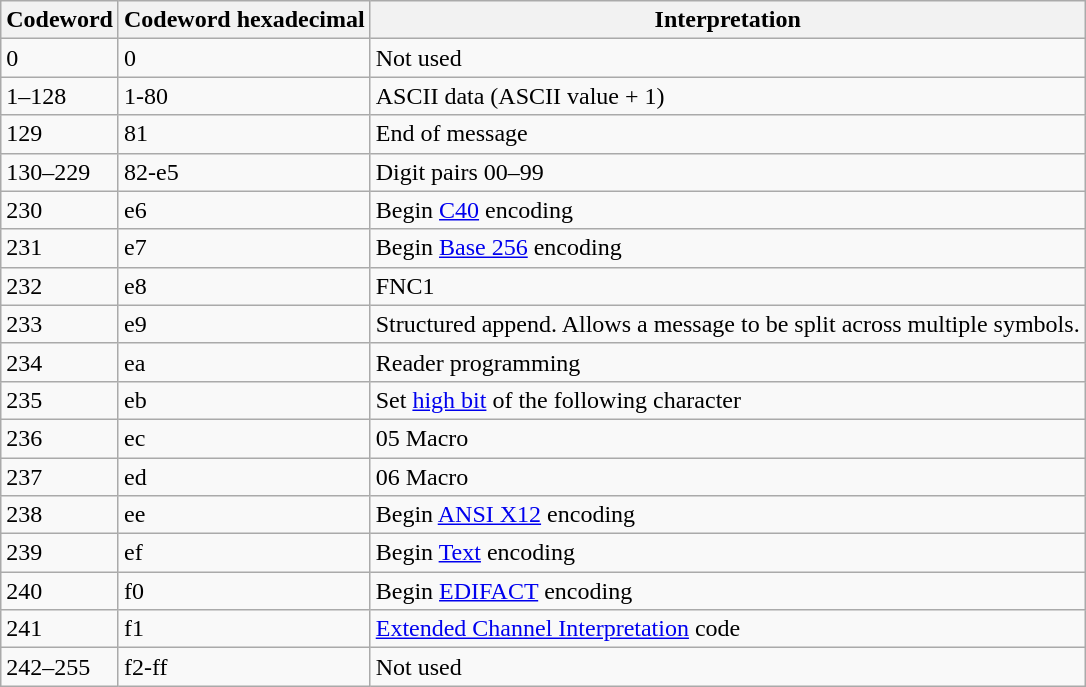<table class="wikitable">
<tr>
<th>Codeword</th>
<th>Codeword hexadecimal</th>
<th>Interpretation</th>
</tr>
<tr>
<td>0</td>
<td>0</td>
<td>Not used</td>
</tr>
<tr>
<td>1–128</td>
<td>1-80</td>
<td>ASCII data (ASCII value + 1)</td>
</tr>
<tr>
<td>129</td>
<td>81</td>
<td>End of message</td>
</tr>
<tr>
<td>130–229</td>
<td>82-e5</td>
<td>Digit pairs 00–99</td>
</tr>
<tr>
<td>230</td>
<td>e6</td>
<td>Begin <a href='#'>C40</a> encoding</td>
</tr>
<tr>
<td>231</td>
<td>e7</td>
<td>Begin <a href='#'>Base 256</a> encoding</td>
</tr>
<tr>
<td>232</td>
<td>e8</td>
<td>FNC1</td>
</tr>
<tr>
<td>233</td>
<td>e9</td>
<td>Structured append. Allows a message to be split across multiple symbols.</td>
</tr>
<tr>
<td>234</td>
<td>ea</td>
<td>Reader programming</td>
</tr>
<tr>
<td>235</td>
<td>eb</td>
<td>Set <a href='#'>high bit</a> of the following character</td>
</tr>
<tr>
<td>236</td>
<td>ec</td>
<td>05 Macro</td>
</tr>
<tr>
<td>237</td>
<td>ed</td>
<td>06 Macro</td>
</tr>
<tr>
<td>238</td>
<td>ee</td>
<td>Begin <a href='#'>ANSI X12</a> encoding</td>
</tr>
<tr>
<td>239</td>
<td>ef</td>
<td>Begin <a href='#'>Text</a> encoding</td>
</tr>
<tr>
<td>240</td>
<td>f0</td>
<td>Begin <a href='#'>EDIFACT</a> encoding</td>
</tr>
<tr>
<td>241</td>
<td>f1</td>
<td><a href='#'>Extended Channel Interpretation</a> code</td>
</tr>
<tr>
<td>242–255</td>
<td>f2-ff</td>
<td>Not used</td>
</tr>
</table>
